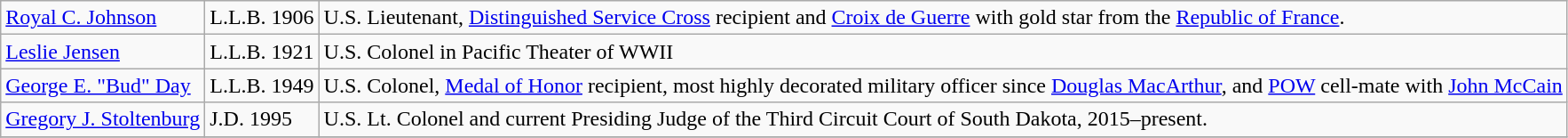<table class="wikitable">
<tr>
<td><a href='#'>Royal C. Johnson</a></td>
<td>L.L.B. 1906</td>
<td>U.S. Lieutenant, <a href='#'>Distinguished Service Cross</a> recipient and <a href='#'>Croix de Guerre</a> with gold star from the <a href='#'>Republic of France</a>.</td>
</tr>
<tr>
<td><a href='#'>Leslie Jensen</a></td>
<td>L.L.B. 1921</td>
<td>U.S. Colonel in Pacific Theater of WWII</td>
</tr>
<tr>
<td><a href='#'>George E. "Bud" Day</a></td>
<td>L.L.B. 1949</td>
<td>U.S. Colonel, <a href='#'>Medal of Honor</a> recipient, most highly decorated military officer since <a href='#'>Douglas MacArthur</a>, and <a href='#'>POW</a> cell-mate with <a href='#'>John McCain</a></td>
</tr>
<tr>
<td><a href='#'>Gregory J. Stoltenburg</a></td>
<td>J.D. 1995</td>
<td>U.S. Lt. Colonel and current Presiding Judge of the Third Circuit Court of South Dakota, 2015–present.</td>
</tr>
<tr>
</tr>
</table>
